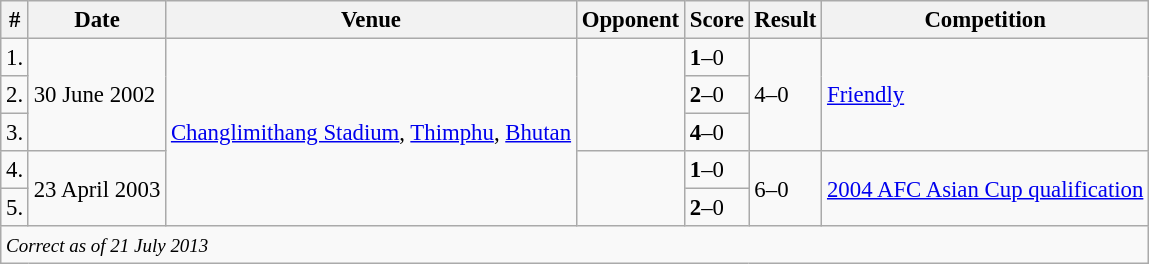<table class="wikitable" style="font-size:95%;">
<tr>
<th>#</th>
<th>Date</th>
<th>Venue</th>
<th>Opponent</th>
<th>Score</th>
<th>Result</th>
<th>Competition</th>
</tr>
<tr>
<td>1.</td>
<td rowspan="3">30 June 2002</td>
<td rowspan="5"><a href='#'>Changlimithang Stadium</a>, <a href='#'>Thimphu</a>, <a href='#'>Bhutan</a></td>
<td rowspan="3"></td>
<td><strong>1</strong>–0</td>
<td rowspan="3">4–0</td>
<td rowspan="3"><a href='#'>Friendly</a></td>
</tr>
<tr>
<td>2.</td>
<td><strong>2</strong>–0</td>
</tr>
<tr>
<td>3.</td>
<td><strong>4</strong>–0</td>
</tr>
<tr>
<td>4.</td>
<td rowspan="2">23 April 2003</td>
<td rowspan="2"></td>
<td><strong>1</strong>–0</td>
<td rowspan="2">6–0</td>
<td rowspan="2"><a href='#'>2004 AFC Asian Cup qualification</a></td>
</tr>
<tr>
<td>5.</td>
<td><strong>2</strong>–0</td>
</tr>
<tr>
<td colspan="12"><small><em>Correct as of 21 July 2013</em></small></td>
</tr>
</table>
